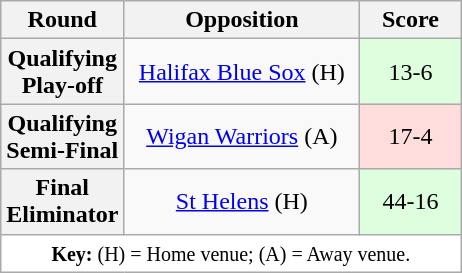<table class="wikitable plainrowheaders" style="text-align:center;margin-left:1em;">
<tr>
<th width="25">Round</th>
<th width="150">Opposition</th>
<th width="60">Score</th>
</tr>
<tr>
<th scope=row style="text-align:center">Qualifying Play-off</th>
<td> <a href='#'>Halifax Blue Sox</a> (H)</td>
<td bgcolor=DDFFDD>13-6</td>
</tr>
<tr>
<th scope=row style="text-align:center">Qualifying Semi-Final</th>
<td> <a href='#'>Wigan Warriors</a> (A)</td>
<td bgcolor=FFDDDD>17-4</td>
</tr>
<tr>
<th scope=row style="text-align:center">Final Eliminator</th>
<td> <a href='#'>St Helens</a> (H)</td>
<td bgcolor=DDFFDD>44-16</td>
</tr>
<tr>
<td colspan="3" style="background-color:white;"><small><strong>Key:</strong> (H) = Home venue; (A) = Away venue.</small></td>
</tr>
</table>
